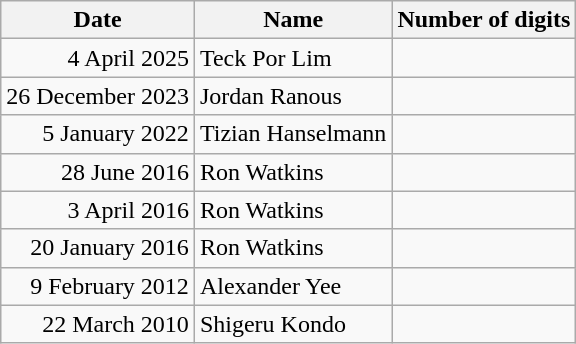<table class="wikitable sortable">
<tr>
<th data-sort-type="usLongDate">Date</th>
<th>Name</th>
<th data-sort-type="number">Number of digits</th>
</tr>
<tr>
<td style="text-align:right;">4 April 2025</td>
<td data-sort-value="H">Teck Por Lim</td>
<td style="text-align:right;"></td>
</tr>
<tr>
<td style="text-align:right;">26 December 2023</td>
<td data-sort-value="H">Jordan Ranous</td>
<td style="text-align:right;"></td>
</tr>
<tr>
<td style="text-align:right;">5 January 2022</td>
<td data-sort-value="H">Tizian Hanselmann</td>
<td style="text-align:right;"></td>
</tr>
<tr>
<td style="text-align:right;">28 June 2016</td>
<td data-sort-value="W">Ron Watkins</td>
<td style="text-align:right;"></td>
</tr>
<tr>
<td style="text-align:right;">3 April 2016</td>
<td data-sort-value="W">Ron Watkins</td>
<td style="text-align:right;"></td>
</tr>
<tr>
<td style="text-align:right;">20 January 2016</td>
<td data-sort-value="W">Ron Watkins</td>
<td style="text-align:right;"></td>
</tr>
<tr>
<td style="text-align:right;">9 February 2012</td>
<td data-sort-value="Y">Alexander Yee</td>
<td style="text-align:right;"></td>
</tr>
<tr>
<td style="text-align:right;">22 March 2010</td>
<td data-sort-value="K">Shigeru Kondo</td>
<td style="text-align:right;"></td>
</tr>
</table>
